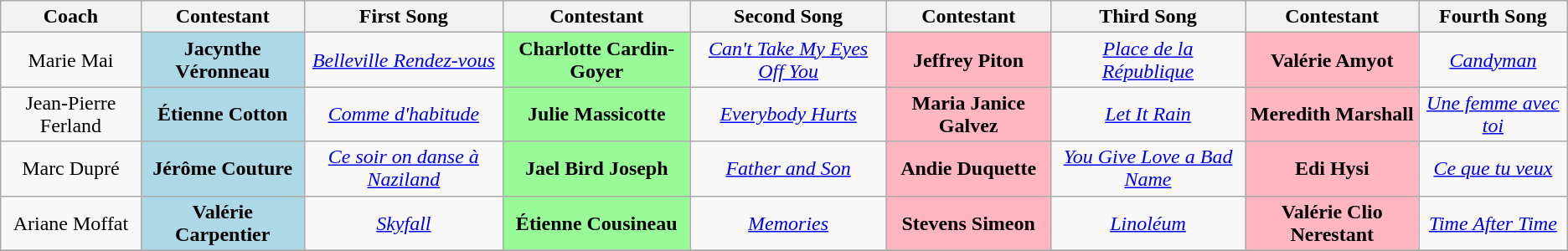<table class="wikitable sortable" style="text-align: center; width: auto;">
<tr>
<th>Coach</th>
<th colspan>Contestant</th>
<th>First Song</th>
<th colspan>Contestant</th>
<th>Second Song</th>
<th colspan>Contestant</th>
<th>Third Song</th>
<th colspan>Contestant</th>
<th>Fourth Song</th>
</tr>
<tr>
<td>Marie Mai</td>
<td style="background:lightblue"><strong>Jacynthe Véronneau</strong></td>
<td><em><a href='#'>Belleville Rendez-vous</a></em></td>
<td style="background:palegreen"><strong>Charlotte Cardin-Goyer</strong></td>
<td><em><a href='#'>Can't Take My Eyes Off You</a></em></td>
<td style="background:lightpink"><strong>Jeffrey Piton</strong></td>
<td><em><a href='#'>Place de la République</a></em></td>
<td style="background:lightpink"><strong>Valérie Amyot</strong></td>
<td><em><a href='#'>Candyman</a></em></td>
</tr>
<tr>
<td>Jean-Pierre Ferland</td>
<td style="background:lightblue"><strong>Étienne Cotton</strong></td>
<td><em><a href='#'>Comme d'habitude</a></em></td>
<td style="background:palegreen"><strong>Julie Massicotte</strong></td>
<td><em><a href='#'>Everybody Hurts</a></em></td>
<td style="background:lightpink"><strong>Maria Janice Galvez</strong></td>
<td><em><a href='#'>Let It Rain</a></em></td>
<td style="background:lightpink"><strong>Meredith Marshall</strong></td>
<td><em><a href='#'>Une femme avec toi</a></em></td>
</tr>
<tr>
<td>Marc Dupré</td>
<td style="background:lightblue"><strong>Jérôme Couture</strong></td>
<td><em><a href='#'>Ce soir on danse à Naziland</a></em></td>
<td style="background:palegreen"><strong>Jael Bird Joseph</strong></td>
<td><em><a href='#'>Father and Son</a></em></td>
<td style="background:lightpink"><strong>Andie Duquette</strong></td>
<td><em><a href='#'>You Give Love a Bad Name</a></em></td>
<td style="background:lightpink"><strong>Edi Hysi</strong></td>
<td><em><a href='#'>Ce que tu veux</a></em></td>
</tr>
<tr>
<td>Ariane Moffat</td>
<td style="background:lightblue"><strong>Valérie Carpentier</strong></td>
<td><em><a href='#'>Skyfall</a></em></td>
<td style="background:palegreen"><strong>Étienne Cousineau</strong></td>
<td><em><a href='#'>Memories</a></em></td>
<td style="background:lightpink"><strong>Stevens Simeon</strong></td>
<td><em><a href='#'>Linoléum</a></em></td>
<td style="background:lightpink"><strong>Valérie Clio Nerestant</strong></td>
<td><em><a href='#'>Time After Time</a></em></td>
</tr>
<tr>
</tr>
</table>
